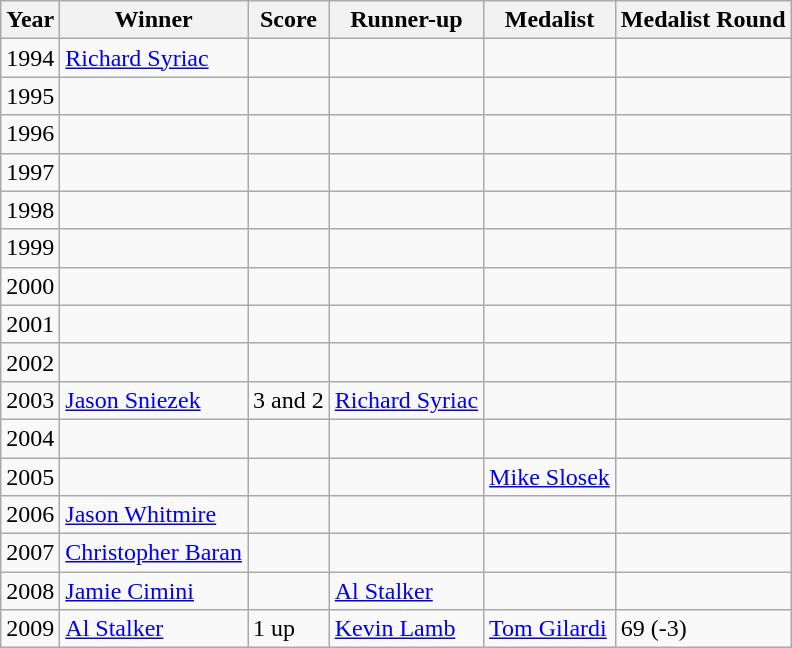<table class="wikitable">
<tr>
<th>Year</th>
<th>Winner</th>
<th>Score</th>
<th>Runner-up</th>
<th>Medalist</th>
<th>Medalist Round</th>
</tr>
<tr>
<td>1994</td>
<td> <a href='#'>Richard Syriac</a></td>
<td></td>
<td></td>
<td></td>
<td></td>
</tr>
<tr>
<td>1995</td>
<td></td>
<td></td>
<td></td>
<td></td>
<td></td>
</tr>
<tr>
<td>1996</td>
<td></td>
<td></td>
<td></td>
<td></td>
<td></td>
</tr>
<tr>
<td>1997</td>
<td></td>
<td></td>
<td></td>
<td></td>
<td></td>
</tr>
<tr>
<td>1998</td>
<td></td>
<td></td>
<td></td>
<td></td>
<td></td>
</tr>
<tr>
<td>1999</td>
<td></td>
<td></td>
<td></td>
<td></td>
<td></td>
</tr>
<tr>
<td>2000</td>
<td></td>
<td></td>
<td></td>
<td></td>
<td></td>
</tr>
<tr>
<td>2001</td>
<td></td>
<td></td>
<td></td>
<td></td>
<td></td>
</tr>
<tr>
<td>2002</td>
<td></td>
<td></td>
<td></td>
<td></td>
<td></td>
</tr>
<tr>
<td>2003</td>
<td> <a href='#'>Jason Sniezek</a></td>
<td>3 and 2</td>
<td> <a href='#'>Richard Syriac</a></td>
<td></td>
<td></td>
</tr>
<tr>
<td>2004</td>
<td></td>
<td></td>
<td></td>
<td></td>
<td></td>
</tr>
<tr>
<td>2005</td>
<td></td>
<td></td>
<td></td>
<td> <a href='#'>Mike Slosek</a></td>
<td></td>
</tr>
<tr>
<td>2006</td>
<td> <a href='#'>Jason Whitmire</a></td>
<td></td>
<td></td>
<td></td>
<td></td>
</tr>
<tr>
<td>2007</td>
<td> <a href='#'>Christopher Baran</a></td>
<td></td>
<td></td>
<td></td>
<td></td>
</tr>
<tr>
<td>2008</td>
<td> <a href='#'>Jamie Cimini</a></td>
<td></td>
<td> <a href='#'>Al Stalker</a></td>
<td></td>
<td></td>
</tr>
<tr>
<td>2009</td>
<td> <a href='#'>Al Stalker</a></td>
<td>1 up</td>
<td> <a href='#'>Kevin Lamb</a></td>
<td> <a href='#'>Tom Gilardi</a></td>
<td>69 (-3)</td>
</tr>
</table>
